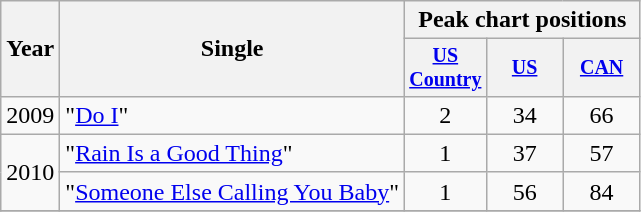<table class="wikitable" style="text-align:center;">
<tr>
<th rowspan="2">Year</th>
<th rowspan="2">Single</th>
<th colspan="3">Peak chart positions</th>
</tr>
<tr style="font-size:smaller;">
<th width="45"><a href='#'>US Country</a><br></th>
<th width="45"><a href='#'>US</a><br></th>
<th width="45"><a href='#'>CAN</a><br></th>
</tr>
<tr>
<td>2009</td>
<td align="left">"<a href='#'>Do I</a>"</td>
<td>2</td>
<td>34</td>
<td>66</td>
</tr>
<tr>
<td rowspan="2">2010</td>
<td align="left">"<a href='#'>Rain Is a Good Thing</a>"</td>
<td>1</td>
<td>37</td>
<td>57</td>
</tr>
<tr>
<td align="left">"<a href='#'>Someone Else Calling You Baby</a>"</td>
<td>1</td>
<td>56</td>
<td>84</td>
</tr>
<tr>
</tr>
</table>
